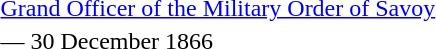<table>
<tr>
<td rowspan=2 style="width:60px; vertical-align:top;"></td>
<td><a href='#'>Grand Officer of the Military Order of Savoy</a></td>
</tr>
<tr>
<td>— 30 December 1866</td>
</tr>
</table>
